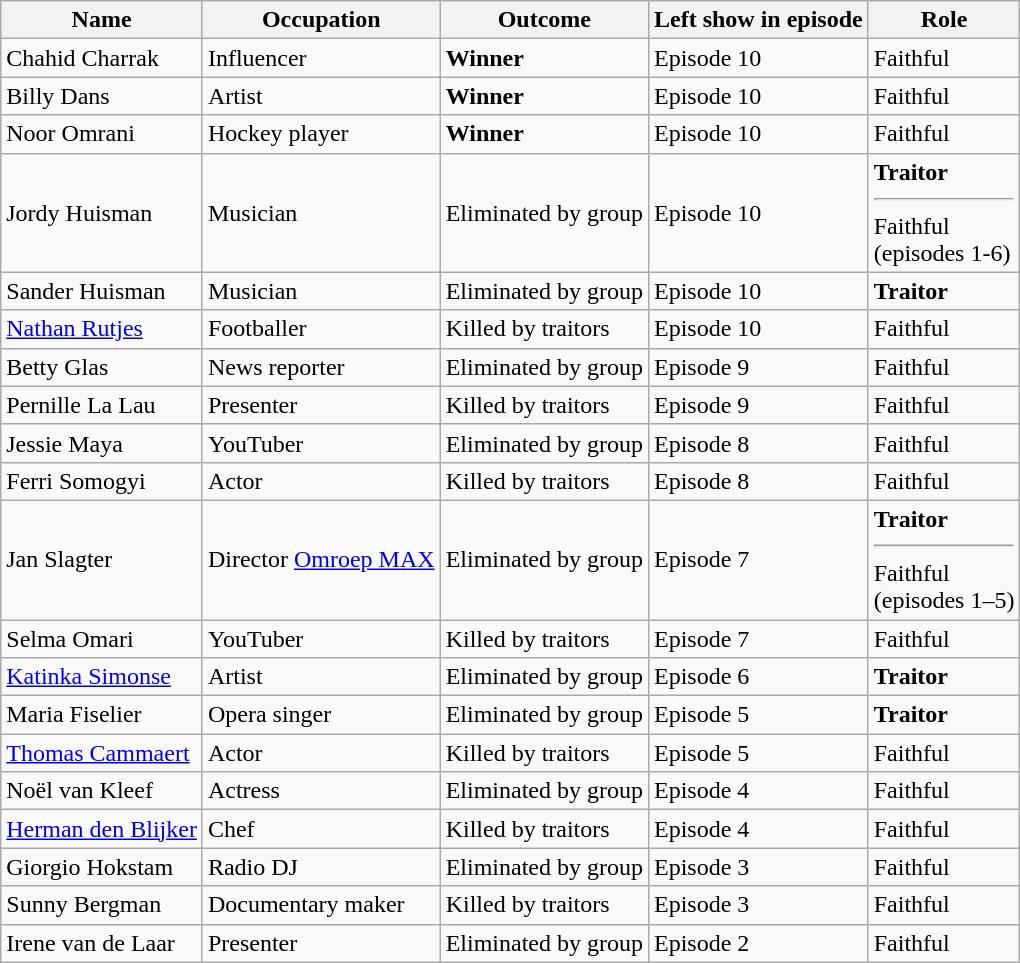<table class="wikitable">
<tr>
<th>Name</th>
<th>Occupation</th>
<th>Outcome</th>
<th>Left show in episode</th>
<th>Role</th>
</tr>
<tr>
<td>Chahid Charrak</td>
<td>Influencer</td>
<td><strong>Winner</strong></td>
<td>Episode 10</td>
<td>Faithful</td>
</tr>
<tr>
<td>Billy Dans</td>
<td>Artist</td>
<td><strong>Winner</strong></td>
<td>Episode 10</td>
<td>Faithful</td>
</tr>
<tr>
<td>Noor Omrani</td>
<td>Hockey player</td>
<td><strong>Winner</strong></td>
<td>Episode 10</td>
<td>Faithful</td>
</tr>
<tr>
<td>Jordy Huisman</td>
<td>Musician</td>
<td>Eliminated by group</td>
<td>Episode 10</td>
<td><strong>Traitor</strong><hr>Faithful<br>(episodes 1-6)</td>
</tr>
<tr>
<td>Sander Huisman</td>
<td>Musician</td>
<td>Eliminated by group</td>
<td>Episode 10</td>
<td><strong>Traitor</strong></td>
</tr>
<tr>
<td><a href='#'>Nathan Rutjes</a></td>
<td>Footballer</td>
<td>Killed by traitors</td>
<td>Episode 10</td>
<td>Faithful</td>
</tr>
<tr>
<td>Betty Glas</td>
<td>News reporter</td>
<td>Eliminated by group</td>
<td>Episode 9</td>
<td>Faithful</td>
</tr>
<tr>
<td>Pernille La Lau</td>
<td>Presenter</td>
<td>Killed by traitors</td>
<td>Episode 9</td>
<td>Faithful</td>
</tr>
<tr>
<td>Jessie Maya</td>
<td>YouTuber</td>
<td>Eliminated by group</td>
<td>Episode 8</td>
<td>Faithful</td>
</tr>
<tr>
<td>Ferri Somogyi</td>
<td>Actor</td>
<td>Killed by traitors</td>
<td>Episode 8</td>
<td>Faithful</td>
</tr>
<tr>
<td>Jan Slagter</td>
<td>Director <a href='#'>Omroep MAX</a></td>
<td>Eliminated by group</td>
<td>Episode 7</td>
<td><strong>Traitor</strong><hr>Faithful<br>(episodes 1–5)</td>
</tr>
<tr>
<td>Selma Omari</td>
<td>YouTuber</td>
<td>Killed by traitors</td>
<td>Episode 7</td>
<td>Faithful</td>
</tr>
<tr>
<td><a href='#'>Katinka Simonse</a></td>
<td>Artist</td>
<td>Eliminated by group</td>
<td>Episode 6</td>
<td><strong>Traitor</strong></td>
</tr>
<tr>
<td>Maria Fiselier</td>
<td>Opera singer</td>
<td>Eliminated by group</td>
<td>Episode 5</td>
<td><strong>Traitor</strong></td>
</tr>
<tr>
<td><a href='#'>Thomas Cammaert</a></td>
<td>Actor</td>
<td>Killed by traitors</td>
<td>Episode 5</td>
<td>Faithful</td>
</tr>
<tr>
<td>Noël van Kleef</td>
<td>Actress</td>
<td>Eliminated by group</td>
<td>Episode 4</td>
<td>Faithful</td>
</tr>
<tr>
<td><a href='#'>Herman den Blijker</a></td>
<td>Chef</td>
<td>Killed by traitors</td>
<td>Episode 4</td>
<td>Faithful</td>
</tr>
<tr>
<td>Giorgio Hokstam</td>
<td>Radio DJ</td>
<td>Eliminated by group</td>
<td>Episode 3</td>
<td>Faithful</td>
</tr>
<tr>
<td>Sunny Bergman</td>
<td>Documentary maker</td>
<td>Killed by traitors</td>
<td>Episode 3</td>
<td>Faithful</td>
</tr>
<tr>
<td>Irene van de Laar</td>
<td>Presenter</td>
<td>Eliminated by group</td>
<td>Episode 2</td>
<td>Faithful</td>
</tr>
</table>
